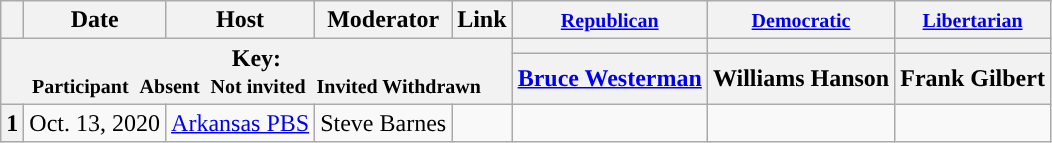<table class="wikitable" style="text-align:center;">
<tr>
<th scope="col"></th>
<th scope="col">Date</th>
<th scope="col">Host</th>
<th scope="col">Moderator</th>
<th scope="col">Link</th>
<th scope="col"><small><a href='#'>Republican</a></small></th>
<th scope="col"><small><a href='#'>Democratic</a></small></th>
<th scope="col"><small><a href='#'>Libertarian</a></small></th>
</tr>
<tr>
<th colspan="5" rowspan="2">Key:<br> <small>Participant </small>  <small>Absent </small>  <small>Not invited </small>  <small>Invited  Withdrawn</small></th>
<th scope="col" style="background:"></th>
<th scope="col" style="background:"></th>
<th scope="col" style="background:"></th>
</tr>
<tr>
<th scope="col"><a href='#'>Bruce Westerman</a></th>
<th scope="col">Williams Hanson</th>
<th scope="col">Frank Gilbert</th>
</tr>
<tr>
<th>1</th>
<td style="white-space:nowrap;">Oct. 13, 2020</td>
<td style="white-space:nowrap;"><a href='#'>Arkansas PBS</a></td>
<td style="white-space:nowrap;">Steve Barnes</td>
<td style="white-space:nowrap;"></td>
<td></td>
<td></td>
<td></td>
</tr>
</table>
